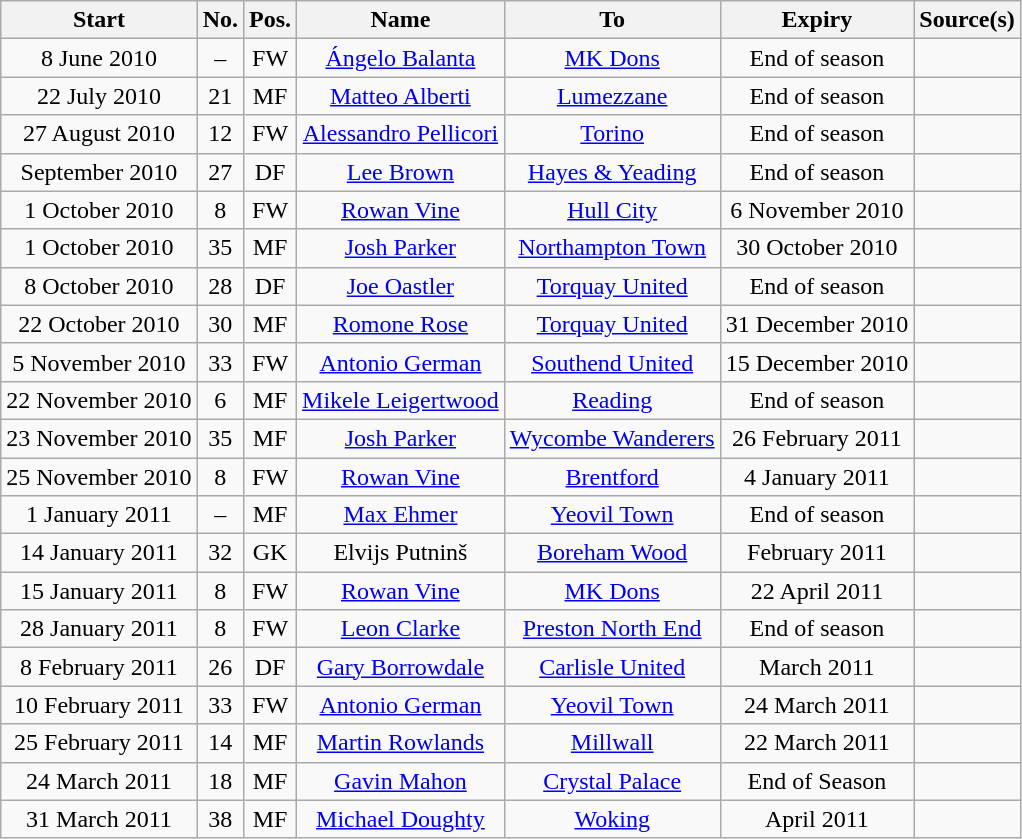<table class="wikitable" style="text-align:center">
<tr>
<th>Start</th>
<th>No.</th>
<th>Pos.</th>
<th>Name</th>
<th>To</th>
<th>Expiry</th>
<th>Source(s)</th>
</tr>
<tr>
<td>8 June 2010</td>
<td>–</td>
<td>FW</td>
<td> <a href='#'>Ángelo Balanta</a></td>
<td><a href='#'>MK Dons</a></td>
<td>End of season</td>
<td></td>
</tr>
<tr>
<td>22 July 2010</td>
<td>21</td>
<td>MF</td>
<td> <a href='#'>Matteo Alberti</a></td>
<td> <a href='#'>Lumezzane</a></td>
<td>End of season</td>
<td></td>
</tr>
<tr>
<td>27 August 2010</td>
<td>12</td>
<td>FW</td>
<td> <a href='#'>Alessandro Pellicori</a></td>
<td> <a href='#'>Torino</a></td>
<td>End of season</td>
<td></td>
</tr>
<tr>
<td>September 2010</td>
<td>27</td>
<td>DF</td>
<td> <a href='#'>Lee Brown</a></td>
<td><a href='#'>Hayes & Yeading</a></td>
<td>End of season</td>
<td></td>
</tr>
<tr>
<td>1 October 2010</td>
<td>8</td>
<td>FW</td>
<td> <a href='#'>Rowan Vine</a></td>
<td><a href='#'>Hull City</a></td>
<td>6 November 2010</td>
<td></td>
</tr>
<tr>
<td>1 October 2010</td>
<td>35</td>
<td>MF</td>
<td> <a href='#'>Josh Parker</a></td>
<td><a href='#'>Northampton Town</a></td>
<td>30 October 2010</td>
<td></td>
</tr>
<tr>
<td>8 October 2010</td>
<td>28</td>
<td>DF</td>
<td> <a href='#'>Joe Oastler</a></td>
<td><a href='#'>Torquay United</a></td>
<td>End of season</td>
<td></td>
</tr>
<tr>
<td>22 October 2010</td>
<td>30</td>
<td>MF</td>
<td> <a href='#'>Romone Rose</a></td>
<td><a href='#'>Torquay United</a></td>
<td>31 December 2010</td>
<td></td>
</tr>
<tr>
<td>5 November 2010</td>
<td>33</td>
<td>FW</td>
<td> <a href='#'>Antonio German</a></td>
<td><a href='#'>Southend United</a></td>
<td>15 December 2010</td>
<td></td>
</tr>
<tr>
<td>22 November 2010</td>
<td>6</td>
<td>MF</td>
<td> <a href='#'>Mikele Leigertwood</a></td>
<td><a href='#'>Reading</a></td>
<td>End of season</td>
<td></td>
</tr>
<tr>
<td>23 November 2010</td>
<td>35</td>
<td>MF</td>
<td> <a href='#'>Josh Parker</a></td>
<td><a href='#'>Wycombe Wanderers</a></td>
<td>26 February 2011</td>
<td></td>
</tr>
<tr>
<td>25 November 2010</td>
<td>8</td>
<td>FW</td>
<td> <a href='#'>Rowan Vine</a></td>
<td><a href='#'>Brentford</a></td>
<td>4 January 2011</td>
<td></td>
</tr>
<tr>
<td>1 January 2011</td>
<td>–</td>
<td>MF</td>
<td> <a href='#'>Max Ehmer</a></td>
<td><a href='#'>Yeovil Town</a></td>
<td>End of season</td>
<td></td>
</tr>
<tr>
<td>14 January 2011</td>
<td>32</td>
<td>GK</td>
<td> Elvijs Putninš</td>
<td><a href='#'>Boreham Wood</a></td>
<td>February 2011</td>
<td></td>
</tr>
<tr>
<td>15 January 2011</td>
<td>8</td>
<td>FW</td>
<td> <a href='#'>Rowan Vine</a></td>
<td><a href='#'>MK Dons</a></td>
<td>22 April 2011</td>
<td></td>
</tr>
<tr>
<td>28 January 2011</td>
<td>8</td>
<td>FW</td>
<td> <a href='#'>Leon Clarke</a></td>
<td><a href='#'>Preston North End</a></td>
<td>End of season</td>
<td></td>
</tr>
<tr>
<td>8 February 2011</td>
<td>26</td>
<td>DF</td>
<td> <a href='#'>Gary Borrowdale</a></td>
<td><a href='#'>Carlisle United</a></td>
<td>March 2011</td>
<td></td>
</tr>
<tr>
<td>10 February 2011</td>
<td>33</td>
<td>FW</td>
<td> <a href='#'>Antonio German</a></td>
<td><a href='#'>Yeovil Town</a></td>
<td>24 March 2011</td>
<td></td>
</tr>
<tr>
<td>25 February 2011</td>
<td>14</td>
<td>MF</td>
<td> <a href='#'>Martin Rowlands</a></td>
<td><a href='#'>Millwall</a></td>
<td>22 March 2011</td>
<td></td>
</tr>
<tr>
<td>24 March 2011</td>
<td>18</td>
<td>MF</td>
<td> <a href='#'>Gavin Mahon</a></td>
<td><a href='#'>Crystal Palace</a></td>
<td>End of Season</td>
<td></td>
</tr>
<tr>
<td>31 March 2011</td>
<td>38</td>
<td>MF</td>
<td> <a href='#'>Michael Doughty</a></td>
<td><a href='#'>Woking</a></td>
<td>April 2011</td>
<td></td>
</tr>
</table>
